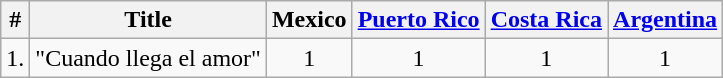<table class="wikitable">
<tr>
<th>#</th>
<th>Title</th>
<th>Mexico</th>
<th><a href='#'>Puerto Rico</a></th>
<th><a href='#'>Costa Rica</a></th>
<th><a href='#'>Argentina</a></th>
</tr>
<tr>
<td>1.</td>
<td>"Cuando llega el amor"</td>
<td align="center">1</td>
<td align="center">1</td>
<td align="center">1</td>
<td align="center">1</td>
</tr>
</table>
